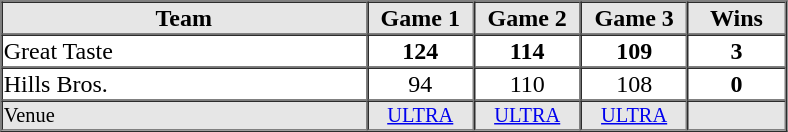<table border="1" cellspacing="0"  style="width:525px; margin:auto;">
<tr style="text-align:center; background:#e6e6e6;">
<th style="text-align:center; width:30%;">Team</th>
<th width=8%>Game 1</th>
<th width=8%>Game 2</th>
<th width=8%>Game 3</th>
<th width=8%>Wins</th>
</tr>
<tr style="text-align:center;">
<td align=left>Great Taste</td>
<td><strong>124</strong></td>
<td><strong>114</strong></td>
<td><strong>109</strong></td>
<td><strong>3</strong></td>
</tr>
<tr style="text-align:center;">
<td align=left>Hills Bros.</td>
<td>94</td>
<td>110</td>
<td>108</td>
<td><strong>0</strong></td>
</tr>
<tr style="text-align:center; font-size:85%; background:#e6e6e6;">
<td align=left>Venue</td>
<td><a href='#'>ULTRA</a></td>
<td><a href='#'>ULTRA</a></td>
<td><a href='#'>ULTRA</a></td>
<td></td>
</tr>
</table>
